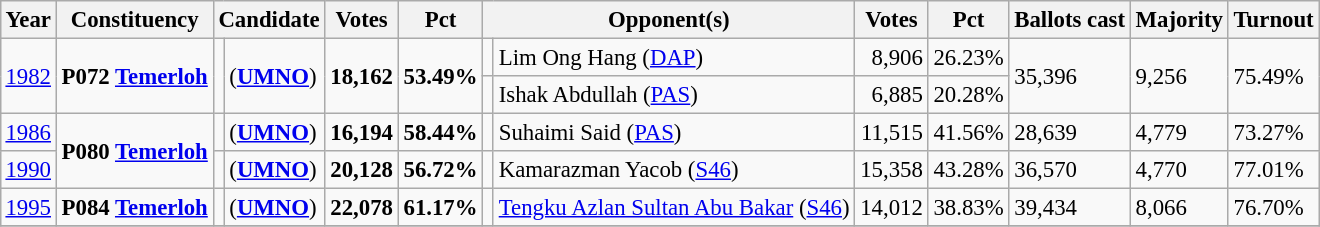<table class="wikitable" style="margin:0.5em ; font-size:95%">
<tr>
<th>Year</th>
<th>Constituency</th>
<th colspan=2>Candidate</th>
<th>Votes</th>
<th>Pct</th>
<th colspan=2>Opponent(s)</th>
<th>Votes</th>
<th>Pct</th>
<th>Ballots cast</th>
<th>Majority</th>
<th>Turnout</th>
</tr>
<tr>
<td rowspan=2><a href='#'>1982</a></td>
<td rowspan=2><strong>P072 <a href='#'>Temerloh</a></strong></td>
<td rowspan=2 ></td>
<td rowspan=2> (<a href='#'><strong>UMNO</strong></a>)</td>
<td rowspan=2 align=right><strong>18,162</strong></td>
<td rowspan=2><strong>53.49%</strong></td>
<td></td>
<td>Lim Ong Hang (<a href='#'>DAP</a>)</td>
<td align=right>8,906</td>
<td>26.23%</td>
<td rowspan=2>35,396</td>
<td rowspan=2>9,256</td>
<td rowspan=2>75.49%</td>
</tr>
<tr>
<td></td>
<td>Ishak Abdullah (<a href='#'>PAS</a>)</td>
<td align=right>6,885</td>
<td>20.28%</td>
</tr>
<tr>
<td><a href='#'>1986</a></td>
<td rowspan=2><strong>P080 <a href='#'>Temerloh</a></strong></td>
<td></td>
<td> (<a href='#'><strong>UMNO</strong></a>)</td>
<td align=right><strong>16,194</strong></td>
<td><strong>58.44%</strong></td>
<td></td>
<td>Suhaimi Said (<a href='#'>PAS</a>)</td>
<td align=right>11,515</td>
<td>41.56%</td>
<td>28,639</td>
<td>4,779</td>
<td>73.27%</td>
</tr>
<tr>
<td><a href='#'>1990</a></td>
<td></td>
<td> (<a href='#'><strong>UMNO</strong></a>)</td>
<td align=right><strong>20,128</strong></td>
<td><strong>56.72%</strong></td>
<td></td>
<td>Kamarazman Yacob (<a href='#'>S46</a>)</td>
<td align=right>15,358</td>
<td>43.28%</td>
<td>36,570</td>
<td>4,770</td>
<td>77.01%</td>
</tr>
<tr>
<td><a href='#'>1995</a></td>
<td><strong>P084 <a href='#'>Temerloh</a></strong></td>
<td></td>
<td> (<a href='#'><strong>UMNO</strong></a>)</td>
<td align=right><strong>22,078</strong></td>
<td><strong>61.17%</strong></td>
<td></td>
<td><a href='#'>Tengku Azlan Sultan Abu Bakar</a> (<a href='#'>S46</a>)</td>
<td align=right>14,012</td>
<td>38.83%</td>
<td>39,434</td>
<td>8,066</td>
<td>76.70%</td>
</tr>
<tr>
</tr>
</table>
